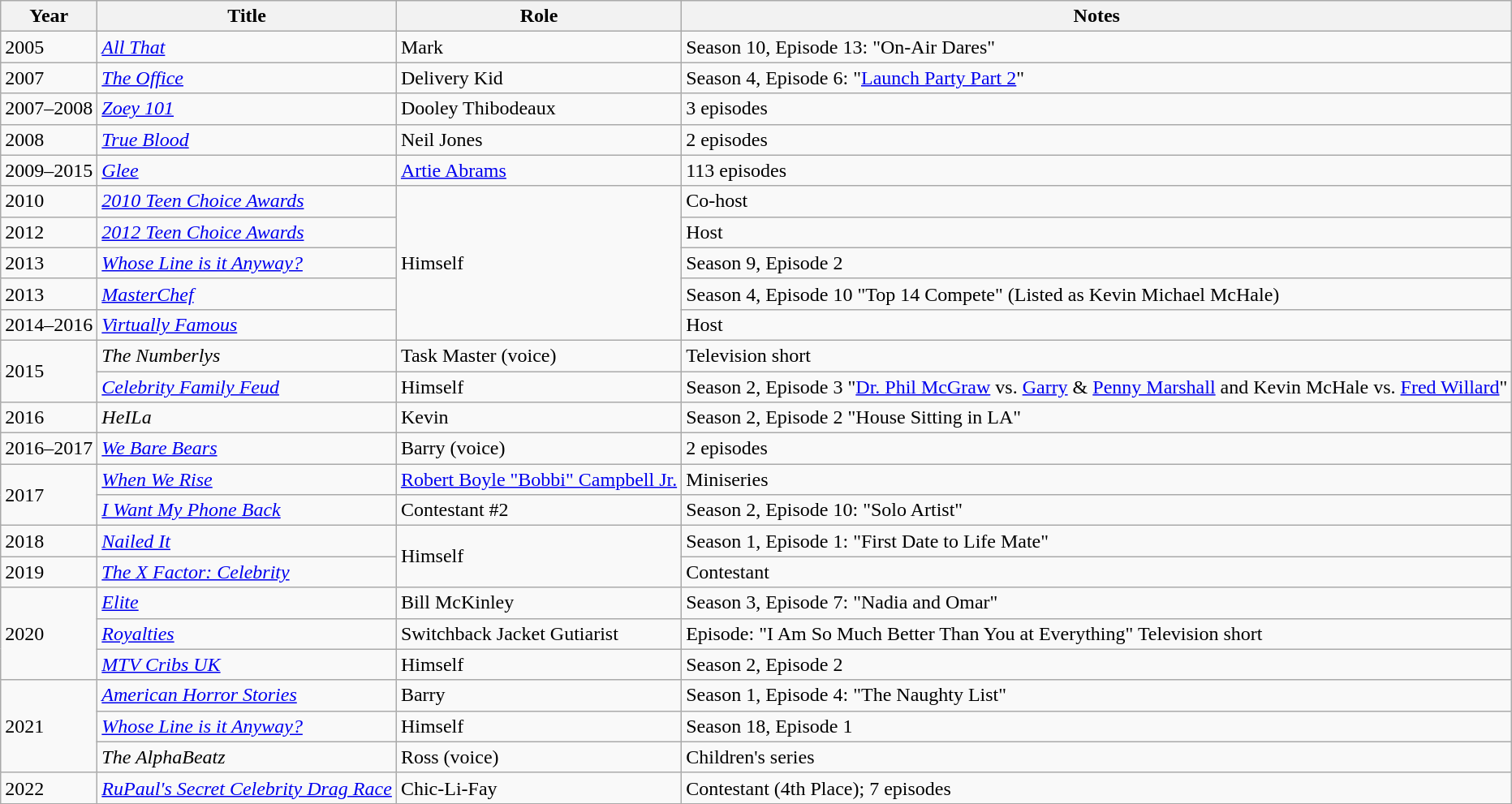<table class="wikitable sortable">
<tr>
<th>Year</th>
<th>Title</th>
<th>Role</th>
<th class="unsortable">Notes</th>
</tr>
<tr>
<td>2005</td>
<td><em><a href='#'>All That</a></em></td>
<td>Mark</td>
<td>Season 10, Episode 13: "On-Air Dares"</td>
</tr>
<tr>
<td>2007</td>
<td><em><a href='#'>The Office</a></em></td>
<td>Delivery Kid</td>
<td>Season 4, Episode 6: "<a href='#'>Launch Party Part 2</a>"</td>
</tr>
<tr>
<td>2007–2008</td>
<td><em><a href='#'>Zoey 101</a></em></td>
<td>Dooley Thibodeaux</td>
<td>3 episodes</td>
</tr>
<tr>
<td>2008</td>
<td><em><a href='#'>True Blood</a></em></td>
<td>Neil Jones</td>
<td>2 episodes</td>
</tr>
<tr>
<td>2009–2015</td>
<td><em><a href='#'>Glee</a></em></td>
<td><a href='#'>Artie Abrams</a></td>
<td>113 episodes</td>
</tr>
<tr>
<td>2010</td>
<td><em><a href='#'>2010 Teen Choice Awards</a></em></td>
<td rowspan="5">Himself</td>
<td>Co-host</td>
</tr>
<tr>
<td>2012</td>
<td><em><a href='#'>2012 Teen Choice Awards</a></em></td>
<td>Host</td>
</tr>
<tr>
<td>2013</td>
<td><em><a href='#'>Whose Line is it Anyway?</a></em></td>
<td>Season 9, Episode 2</td>
</tr>
<tr>
<td>2013</td>
<td><em><a href='#'>MasterChef</a></em></td>
<td>Season 4, Episode 10 "Top 14 Compete" (Listed as Kevin Michael McHale)</td>
</tr>
<tr>
<td>2014–2016</td>
<td><em><a href='#'>Virtually Famous</a></em></td>
<td>Host</td>
</tr>
<tr>
<td rowspan="2">2015</td>
<td><em>The Numberlys</em></td>
<td>Task Master (voice)</td>
<td>Television short</td>
</tr>
<tr>
<td><em><a href='#'>Celebrity Family Feud</a></em></td>
<td>Himself</td>
<td>Season 2, Episode 3 "<a href='#'>Dr. Phil McGraw</a> vs. <a href='#'>Garry</a> & <a href='#'>Penny Marshall</a> and Kevin McHale vs. <a href='#'>Fred Willard</a>"</td>
</tr>
<tr>
<td>2016</td>
<td><em>HeILa</em></td>
<td>Kevin</td>
<td>Season 2, Episode 2 "House Sitting in LA"</td>
</tr>
<tr>
<td>2016–2017</td>
<td><em><a href='#'>We Bare Bears</a></em></td>
<td>Barry (voice)</td>
<td>2 episodes</td>
</tr>
<tr>
<td rowspan="2">2017</td>
<td><em><a href='#'>When We Rise</a></em></td>
<td><a href='#'>Robert Boyle "Bobbi" Campbell Jr.</a></td>
<td>Miniseries</td>
</tr>
<tr>
<td><em><a href='#'>I Want My Phone Back</a></em></td>
<td>Contestant #2</td>
<td>Season 2, Episode 10: "Solo Artist"</td>
</tr>
<tr>
<td>2018</td>
<td><em><a href='#'>Nailed It</a></em></td>
<td rowspan="2">Himself</td>
<td>Season 1, Episode 1: "First Date to Life Mate"</td>
</tr>
<tr>
<td>2019</td>
<td><em><a href='#'>The X Factor: Celebrity</a></em></td>
<td>Contestant</td>
</tr>
<tr>
<td rowspan="3">2020</td>
<td><em><a href='#'>Elite</a></em></td>
<td>Bill McKinley</td>
<td>Season 3, Episode 7: "Nadia and Omar"</td>
</tr>
<tr>
<td><em><a href='#'>Royalties</a></em></td>
<td>Switchback Jacket Gutiarist</td>
<td>Episode: "I Am So Much Better Than You at Everything" Television short</td>
</tr>
<tr>
<td><em><a href='#'>MTV Cribs UK</a></em></td>
<td>Himself</td>
<td>Season 2, Episode 2</td>
</tr>
<tr>
<td rowspan="3">2021</td>
<td><em><a href='#'>American Horror Stories</a></em></td>
<td>Barry</td>
<td>Season 1, Episode 4: "The Naughty List"</td>
</tr>
<tr>
<td><em><a href='#'>Whose Line is it Anyway?</a></em></td>
<td>Himself</td>
<td>Season 18, Episode 1</td>
</tr>
<tr>
<td><em>The AlphaBeatz</em></td>
<td>Ross (voice)</td>
<td>Children's series</td>
</tr>
<tr>
<td>2022</td>
<td><em><a href='#'>RuPaul's Secret Celebrity Drag Race</a></em></td>
<td>Chic-Li-Fay</td>
<td>Contestant (4th Place); 7 episodes</td>
</tr>
</table>
